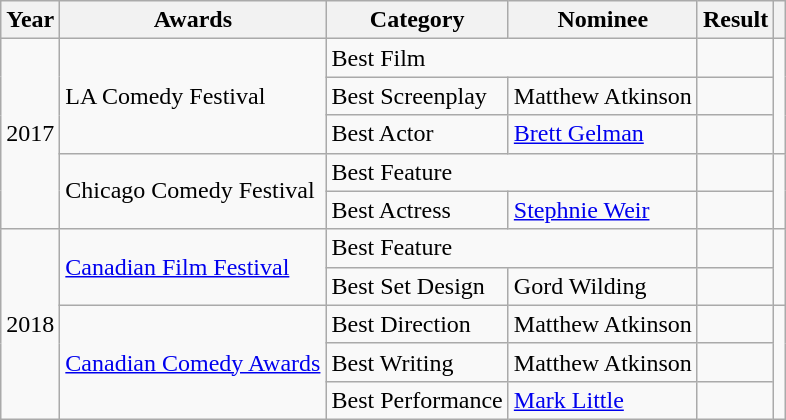<table class="wikitable">
<tr>
<th>Year</th>
<th>Awards</th>
<th>Category</th>
<th>Nominee</th>
<th>Result</th>
<th></th>
</tr>
<tr>
<td rowspan="5">2017</td>
<td rowspan="3">LA Comedy Festival</td>
<td colspan="2">Best Film</td>
<td></td>
<td rowspan="3"></td>
</tr>
<tr>
<td>Best Screenplay</td>
<td>Matthew Atkinson</td>
<td></td>
</tr>
<tr>
<td>Best Actor</td>
<td><a href='#'>Brett Gelman</a></td>
<td></td>
</tr>
<tr>
<td rowspan="2">Chicago Comedy Festival</td>
<td colspan="2">Best Feature</td>
<td></td>
<td rowspan="2"></td>
</tr>
<tr>
<td>Best Actress</td>
<td><a href='#'>Stephnie Weir</a></td>
<td></td>
</tr>
<tr>
<td rowspan="5">2018</td>
<td rowspan="2"><a href='#'>Canadian Film Festival</a></td>
<td colspan="2">Best Feature</td>
<td></td>
<td rowspan="2"></td>
</tr>
<tr>
<td>Best Set Design</td>
<td>Gord Wilding</td>
<td></td>
</tr>
<tr>
<td rowspan="3"><a href='#'>Canadian Comedy Awards</a></td>
<td>Best Direction</td>
<td>Matthew Atkinson</td>
<td></td>
<td rowspan="3"></td>
</tr>
<tr>
<td>Best Writing</td>
<td>Matthew Atkinson</td>
<td></td>
</tr>
<tr>
<td>Best Performance</td>
<td><a href='#'>Mark Little</a></td>
<td></td>
</tr>
</table>
